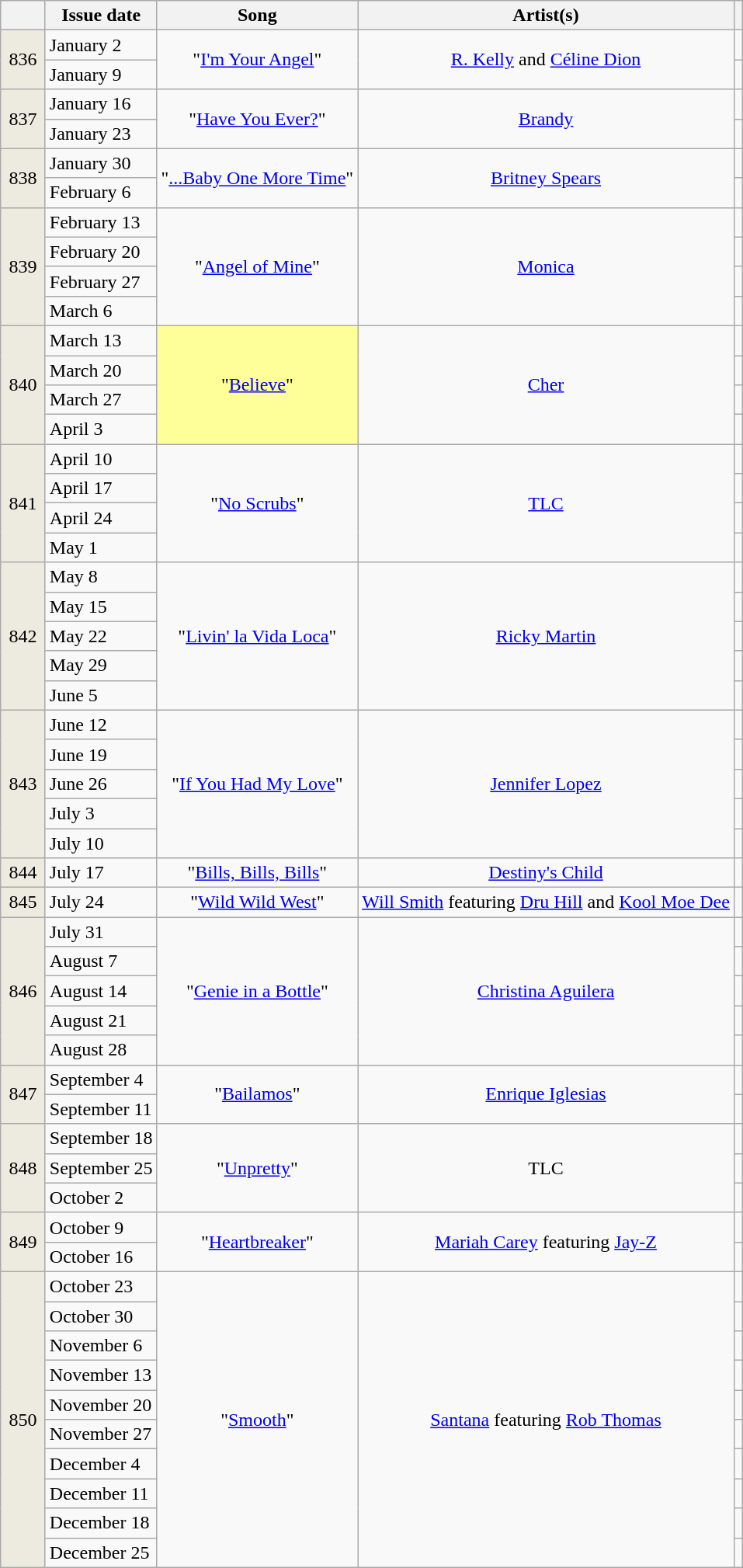<table class="wikitable">
<tr>
<th width=31></th>
<th align="center">Issue date</th>
<th align="center">Song</th>
<th align="center">Artist(s)</th>
<th align="center"></th>
</tr>
<tr>
<td bgcolor=#EDEAE0 align=center rowspan=2>836</td>
<td>January 2</td>
<td align="center" rowspan="2">"<a href='#'>I'm Your Angel</a>"</td>
<td align="center" rowspan="2"><a href='#'>R. Kelly</a> and <a href='#'>Céline Dion</a></td>
<td align="center"></td>
</tr>
<tr>
<td>January 9</td>
<td align="center"></td>
</tr>
<tr>
<td bgcolor=#EDEAE0 align=center rowspan=2>837</td>
<td>January 16</td>
<td align="center" rowspan="2">"<a href='#'>Have You Ever?</a>"</td>
<td align="center" rowspan="2"><a href='#'>Brandy</a></td>
<td align="center"></td>
</tr>
<tr>
<td>January 23</td>
<td align="center"></td>
</tr>
<tr>
<td bgcolor=#EDEAE0 align=center rowspan=2>838</td>
<td>January 30</td>
<td align="center" rowspan="2">"<a href='#'>...Baby One More Time</a>"</td>
<td align="center" rowspan="2"><a href='#'>Britney Spears</a></td>
<td align="center"></td>
</tr>
<tr>
<td>February 6</td>
<td align="center"></td>
</tr>
<tr>
<td bgcolor=#EDEAE0 align=center rowspan=4>839</td>
<td>February 13</td>
<td align="center" rowspan="4">"<a href='#'>Angel of Mine</a>"</td>
<td align="center" rowspan="4"><a href='#'>Monica</a></td>
<td align="center"></td>
</tr>
<tr>
<td>February 20</td>
<td align="center"></td>
</tr>
<tr>
<td>February 27</td>
<td align="center"></td>
</tr>
<tr>
<td>March 6</td>
<td align="center"></td>
</tr>
<tr>
<td bgcolor=#EDEAE0 align=center rowspan=4>840</td>
<td>March 13</td>
<td bgcolor=#FFFF99 align="center" rowspan="4">"<a href='#'>Believe</a>"</td>
<td align="center" rowspan="4"><a href='#'>Cher</a></td>
<td align="center"></td>
</tr>
<tr>
<td>March 20</td>
<td align="center"></td>
</tr>
<tr>
<td>March 27</td>
<td align="center"></td>
</tr>
<tr>
<td>April 3</td>
<td align="center"></td>
</tr>
<tr>
<td bgcolor=#EDEAE0 align=center rowspan=4>841</td>
<td>April 10</td>
<td align="center" rowspan="4">"<a href='#'>No Scrubs</a>"</td>
<td align="center" rowspan="4"><a href='#'>TLC</a></td>
<td align="center"></td>
</tr>
<tr>
<td>April 17</td>
<td align="center"></td>
</tr>
<tr>
<td>April 24</td>
<td align="center"></td>
</tr>
<tr>
<td>May 1</td>
<td align="center"></td>
</tr>
<tr>
<td bgcolor=#EDEAE0 align=center rowspan=5>842</td>
<td>May 8</td>
<td align="center" rowspan="5">"<a href='#'>Livin' la Vida Loca</a>"</td>
<td align="center" rowspan="5"><a href='#'>Ricky Martin</a></td>
<td align="center"></td>
</tr>
<tr>
<td>May 15</td>
<td align="center"></td>
</tr>
<tr>
<td>May 22</td>
<td align="center"></td>
</tr>
<tr>
<td>May 29</td>
<td align="center"></td>
</tr>
<tr>
<td>June 5</td>
<td align="center"></td>
</tr>
<tr>
<td bgcolor=#EDEAE0 align=center rowspan=5>843</td>
<td>June 12</td>
<td align="center" rowspan="5">"<a href='#'>If You Had My Love</a>"</td>
<td align="center" rowspan="5"><a href='#'>Jennifer Lopez</a></td>
<td align="center"></td>
</tr>
<tr>
<td>June 19</td>
<td align="center"></td>
</tr>
<tr>
<td>June 26</td>
<td align="center"></td>
</tr>
<tr>
<td>July 3</td>
<td align="center"></td>
</tr>
<tr>
<td>July 10</td>
<td align="center"></td>
</tr>
<tr>
<td bgcolor=#EDEAE0 align=center>844</td>
<td>July 17</td>
<td align="center">"<a href='#'>Bills, Bills, Bills</a>"</td>
<td align="center"><a href='#'>Destiny's Child</a></td>
<td align="center"></td>
</tr>
<tr>
<td bgcolor=#EDEAE0 align=center>845</td>
<td>July 24</td>
<td align="center">"<a href='#'>Wild Wild West</a>"</td>
<td align="center"><a href='#'>Will Smith</a> featuring <a href='#'>Dru Hill</a> and <a href='#'>Kool Moe Dee</a></td>
<td align="center"></td>
</tr>
<tr>
<td bgcolor=#EDEAE0 align=center rowspan=5>846</td>
<td>July 31</td>
<td align="center" rowspan="5">"<a href='#'>Genie in a Bottle</a>"</td>
<td align="center" rowspan="5"><a href='#'>Christina Aguilera</a></td>
<td align="center"></td>
</tr>
<tr>
<td>August 7</td>
<td align="center"></td>
</tr>
<tr>
<td>August 14</td>
<td align="center"></td>
</tr>
<tr>
<td>August 21</td>
<td align="center"></td>
</tr>
<tr>
<td>August 28</td>
<td align="center"></td>
</tr>
<tr>
<td bgcolor=#EDEAE0 align=center rowspan=2>847</td>
<td>September 4</td>
<td align="center" rowspan="2">"<a href='#'>Bailamos</a>"</td>
<td align="center" rowspan="2"><a href='#'>Enrique Iglesias</a></td>
<td align="center"></td>
</tr>
<tr>
<td>September 11</td>
<td align="center"></td>
</tr>
<tr>
<td bgcolor=#EDEAE0 align=center rowspan=3>848</td>
<td>September 18</td>
<td align="center" rowspan="3">"<a href='#'>Unpretty</a>"</td>
<td align="center" rowspan="3">TLC</td>
<td align="center"></td>
</tr>
<tr>
<td>September 25</td>
<td align="center"></td>
</tr>
<tr>
<td>October 2</td>
<td align="center"></td>
</tr>
<tr>
<td bgcolor=#EDEAE0 align=center rowspan=2>849</td>
<td>October 9</td>
<td align="center" rowspan="2">"<a href='#'>Heartbreaker</a>"</td>
<td align="center" rowspan="2"><a href='#'>Mariah Carey</a> featuring <a href='#'>Jay-Z</a></td>
<td align="center"></td>
</tr>
<tr>
<td>October 16</td>
<td align="center"></td>
</tr>
<tr>
<td bgcolor=#EDEAE0 align=center rowspan=10>850</td>
<td>October 23</td>
<td align="center" rowspan="10">"<a href='#'>Smooth</a>"</td>
<td align="center" rowspan="10"><a href='#'>Santana</a> featuring <a href='#'>Rob Thomas</a></td>
<td align="center"></td>
</tr>
<tr>
<td>October 30</td>
<td align="center"></td>
</tr>
<tr>
<td>November 6</td>
<td align="center"></td>
</tr>
<tr>
<td>November 13</td>
<td align="center"></td>
</tr>
<tr>
<td>November 20</td>
<td align="center"></td>
</tr>
<tr>
<td>November 27</td>
<td align="center"></td>
</tr>
<tr>
<td>December 4</td>
<td align="center"></td>
</tr>
<tr>
<td>December 11</td>
<td align="center"></td>
</tr>
<tr>
<td>December 18</td>
<td align="center"></td>
</tr>
<tr>
<td>December 25</td>
<td align="center"></td>
</tr>
</table>
